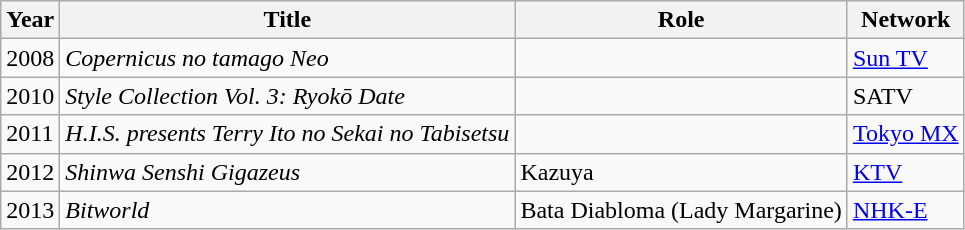<table class="wikitable">
<tr>
<th>Year</th>
<th>Title</th>
<th>Role</th>
<th>Network</th>
</tr>
<tr>
<td>2008</td>
<td><em>Copernicus no tamago Neo</em></td>
<td></td>
<td><a href='#'>Sun TV</a></td>
</tr>
<tr>
<td>2010</td>
<td><em>Style Collection Vol. 3: Ryokō Date</em></td>
<td></td>
<td>SATV</td>
</tr>
<tr>
<td>2011</td>
<td><em>H.I.S. presents Terry Ito no Sekai no Tabisetsu</em></td>
<td></td>
<td><a href='#'>Tokyo MX</a></td>
</tr>
<tr>
<td>2012</td>
<td><em>Shinwa Senshi Gigazeus</em></td>
<td>Kazuya</td>
<td><a href='#'>KTV</a></td>
</tr>
<tr>
<td>2013</td>
<td><em>Bitworld</em></td>
<td>Bata Diabloma  (Lady Margarine)</td>
<td><a href='#'>NHK-E</a></td>
</tr>
</table>
